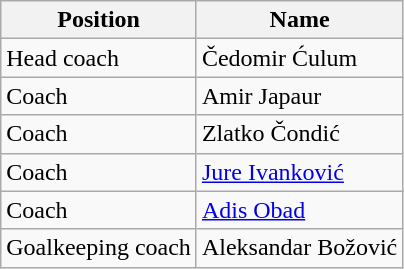<table class="wikitable">
<tr>
<th>Position</th>
<th>Name</th>
</tr>
<tr>
<td>Head coach</td>
<td> Čedomir Ćulum</td>
</tr>
<tr>
<td>Coach</td>
<td> Amir Japaur</td>
</tr>
<tr>
<td>Coach</td>
<td> Zlatko Čondić</td>
</tr>
<tr>
<td>Coach</td>
<td> <a href='#'>Jure Ivanković</a></td>
</tr>
<tr>
<td>Coach</td>
<td> <a href='#'>Adis Obad</a></td>
</tr>
<tr>
<td>Goalkeeping coach</td>
<td> Aleksandar Božović</td>
</tr>
</table>
